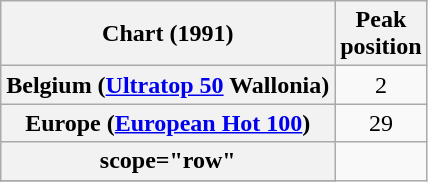<table class="wikitable sortable plainrowheaders">
<tr>
<th>Chart (1991)</th>
<th>Peak<br>position</th>
</tr>
<tr>
<th scope="row">Belgium (<a href='#'>Ultratop 50</a> Wallonia)</th>
<td align="center">2</td>
</tr>
<tr>
<th scope="row">Europe (<a href='#'>European Hot 100</a>)</th>
<td align="center">29</td>
</tr>
<tr>
<th>scope="row"</th>
</tr>
<tr>
</tr>
</table>
